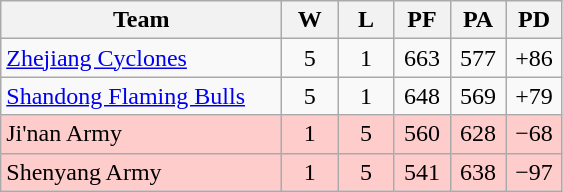<table class=wikitable style="text-align:center">
<tr>
<th width=180>Team</th>
<th width=30>W</th>
<th width=30>L</th>
<th width=30>PF</th>
<th width=30>PA</th>
<th width=30>PD</th>
</tr>
<tr style="text-align:center;">
<td style="text-align:left;"><a href='#'>Zhejiang Cyclones</a></td>
<td>5</td>
<td>1</td>
<td>663</td>
<td>577</td>
<td>+86</td>
</tr>
<tr style="text-align:center;">
<td style="text-align:left;"><a href='#'>Shandong Flaming Bulls</a></td>
<td>5</td>
<td>1</td>
<td>648</td>
<td>569</td>
<td>+79</td>
</tr>
<tr style="text-align:center;background-color:#ffcccc;">
<td style="text-align:left;">Ji'nan Army</td>
<td>1</td>
<td>5</td>
<td>560</td>
<td>628</td>
<td>−68</td>
</tr>
<tr style="text-align:center;background-color:#ffcccc;">
<td style="text-align:left;">Shenyang Army</td>
<td>1</td>
<td>5</td>
<td>541</td>
<td>638</td>
<td>−97</td>
</tr>
</table>
